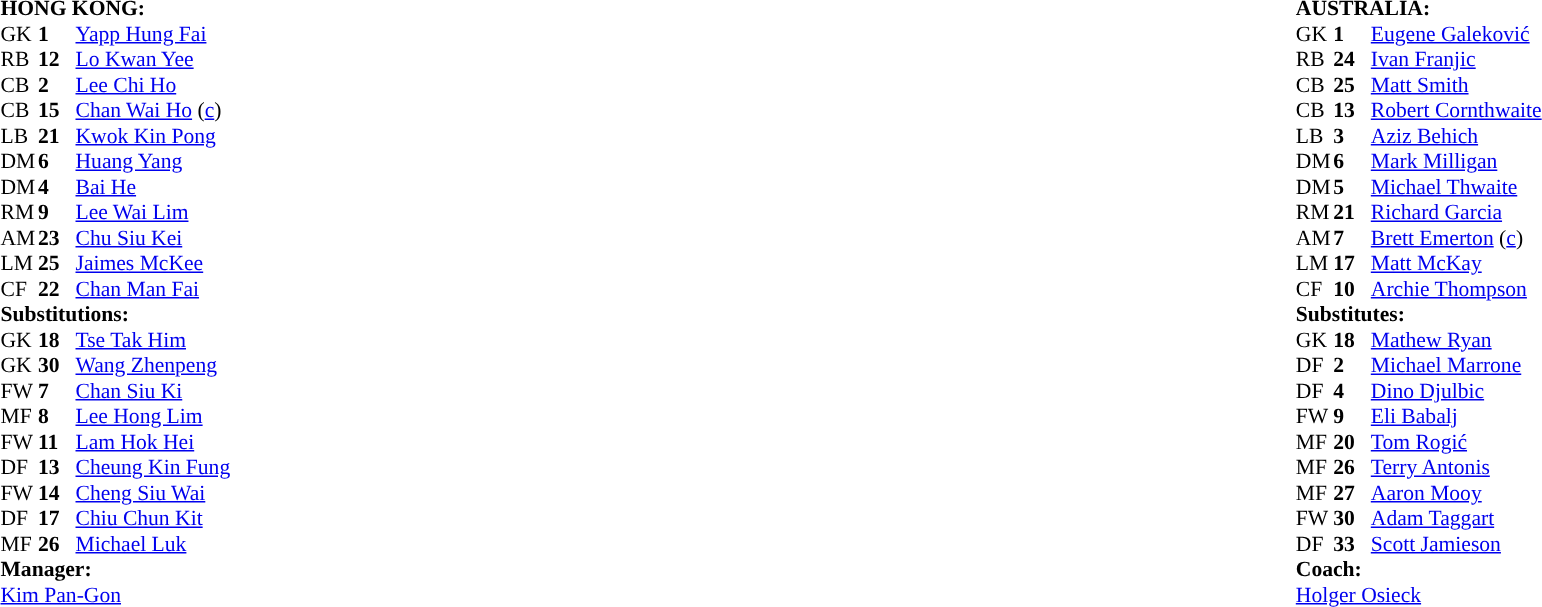<table style="width:100%;">
<tr>
<td style="vertical-align:top; width:50%;"><br><table style="font-size: 90%" cellspacing="0" cellpadding="0">
<tr>
<td colspan=4><strong>HONG KONG:</strong></td>
</tr>
<tr>
<th width=25></th>
<th width=25></th>
</tr>
<tr>
<td>GK</td>
<td><strong>1</strong></td>
<td><a href='#'>Yapp Hung Fai</a></td>
</tr>
<tr>
<td>RB</td>
<td><strong>12</strong></td>
<td><a href='#'>Lo Kwan Yee</a></td>
</tr>
<tr>
<td>CB</td>
<td><strong>2</strong></td>
<td><a href='#'>Lee Chi Ho</a></td>
</tr>
<tr>
<td>CB</td>
<td><strong>15</strong></td>
<td><a href='#'>Chan Wai Ho</a> (<a href='#'>c</a>)</td>
</tr>
<tr>
<td>LB</td>
<td><strong>21</strong></td>
<td><a href='#'>Kwok Kin Pong</a></td>
</tr>
<tr>
<td>DM</td>
<td><strong>6</strong></td>
<td><a href='#'>Huang Yang</a></td>
</tr>
<tr>
<td>DM</td>
<td><strong>4</strong></td>
<td><a href='#'>Bai He</a></td>
</tr>
<tr>
<td>RM</td>
<td><strong>9</strong></td>
<td><a href='#'>Lee Wai Lim</a></td>
<td></td>
<td></td>
</tr>
<tr>
<td>AM</td>
<td><strong>23</strong></td>
<td><a href='#'>Chu Siu Kei</a></td>
<td></td>
<td></td>
</tr>
<tr>
<td>LM</td>
<td><strong>25</strong></td>
<td><a href='#'>Jaimes McKee</a></td>
<td></td>
<td></td>
</tr>
<tr>
<td>CF</td>
<td><strong>22</strong></td>
<td><a href='#'>Chan Man Fai</a></td>
<td></td>
<td></td>
</tr>
<tr>
<td colspan=3><strong>Substitutions:</strong></td>
</tr>
<tr>
<td>GK</td>
<td><strong>18</strong></td>
<td><a href='#'>Tse Tak Him</a></td>
</tr>
<tr>
<td>GK</td>
<td><strong>30</strong></td>
<td><a href='#'>Wang Zhenpeng</a></td>
</tr>
<tr>
<td>FW</td>
<td><strong>7</strong></td>
<td><a href='#'>Chan Siu Ki</a></td>
<td></td>
<td></td>
</tr>
<tr>
<td>MF</td>
<td><strong>8</strong></td>
<td><a href='#'>Lee Hong Lim</a></td>
<td></td>
<td></td>
</tr>
<tr>
<td>FW</td>
<td><strong>11</strong></td>
<td><a href='#'>Lam Hok Hei</a></td>
<td></td>
<td></td>
</tr>
<tr>
<td>DF</td>
<td><strong>13</strong></td>
<td><a href='#'>Cheung Kin Fung</a></td>
</tr>
<tr>
<td>FW</td>
<td><strong>14</strong></td>
<td><a href='#'>Cheng Siu Wai</a></td>
</tr>
<tr>
<td>DF</td>
<td><strong>17</strong></td>
<td><a href='#'>Chiu Chun Kit</a></td>
</tr>
<tr>
<td>MF</td>
<td><strong>26</strong></td>
<td><a href='#'>Michael Luk</a></td>
</tr>
<tr>
<td colspan=3><strong>Manager:</strong></td>
</tr>
<tr>
<td colspan=4> <a href='#'>Kim Pan-Gon</a></td>
</tr>
</table>
</td>
<td valign="top"></td>
<td style="vertical-align:top; width:50%;"><br><table cellspacing="0" cellpadding="0" style="font-size:90%; margin:auto;">
<tr>
<td colspan="4"><strong>AUSTRALIA:</strong></td>
</tr>
<tr>
<th width="25"></th>
<th width="25"></th>
</tr>
<tr>
<td>GK</td>
<td><strong>1</strong></td>
<td><a href='#'>Eugene Galeković</a></td>
</tr>
<tr>
<td>RB</td>
<td><strong>24</strong></td>
<td><a href='#'>Ivan Franjic</a></td>
</tr>
<tr>
<td>CB</td>
<td><strong>25</strong></td>
<td><a href='#'>Matt Smith</a></td>
</tr>
<tr>
<td>CB</td>
<td><strong>13</strong></td>
<td><a href='#'>Robert Cornthwaite</a></td>
</tr>
<tr>
<td>LB</td>
<td><strong>3</strong></td>
<td><a href='#'>Aziz Behich</a></td>
<td></td>
<td></td>
</tr>
<tr>
<td>DM</td>
<td><strong>6</strong></td>
<td><a href='#'>Mark Milligan</a></td>
</tr>
<tr>
<td>DM</td>
<td><strong>5</strong></td>
<td><a href='#'>Michael Thwaite</a></td>
</tr>
<tr>
<td>RM</td>
<td><strong>21</strong></td>
<td><a href='#'>Richard Garcia</a></td>
<td></td>
<td></td>
</tr>
<tr>
<td>AM</td>
<td><strong>7</strong></td>
<td><a href='#'>Brett Emerton</a> (<a href='#'>c</a>)</td>
<td></td>
<td></td>
</tr>
<tr>
<td>LM</td>
<td><strong>17</strong></td>
<td><a href='#'>Matt McKay</a></td>
</tr>
<tr>
<td>CF</td>
<td><strong>10</strong></td>
<td><a href='#'>Archie Thompson</a></td>
<td></td>
<td></td>
</tr>
<tr>
<td colspan=4><strong>Substitutes:</strong></td>
</tr>
<tr>
<td>GK</td>
<td><strong>18</strong></td>
<td><a href='#'>Mathew Ryan</a></td>
</tr>
<tr>
<td>DF</td>
<td><strong>2</strong></td>
<td><a href='#'>Michael Marrone</a></td>
</tr>
<tr>
<td>DF</td>
<td><strong>4</strong></td>
<td><a href='#'>Dino Djulbic</a></td>
</tr>
<tr>
<td>FW</td>
<td><strong>9</strong></td>
<td><a href='#'>Eli Babalj</a></td>
</tr>
<tr>
<td>MF</td>
<td><strong>20</strong></td>
<td><a href='#'>Tom Rogić</a></td>
<td></td>
<td></td>
</tr>
<tr>
<td>MF</td>
<td><strong>26</strong></td>
<td><a href='#'>Terry Antonis</a></td>
<td></td>
<td></td>
</tr>
<tr>
<td>MF</td>
<td><strong>27</strong></td>
<td><a href='#'>Aaron Mooy</a></td>
</tr>
<tr>
<td>FW</td>
<td><strong>30</strong></td>
<td><a href='#'>Adam Taggart</a></td>
<td></td>
<td></td>
</tr>
<tr>
<td>DF</td>
<td><strong>33</strong></td>
<td><a href='#'>Scott Jamieson</a></td>
</tr>
<tr>
<td colspan=4><strong>Coach:</strong></td>
</tr>
<tr>
<td colspan="4"> <a href='#'>Holger Osieck</a></td>
</tr>
</table>
</td>
</tr>
</table>
